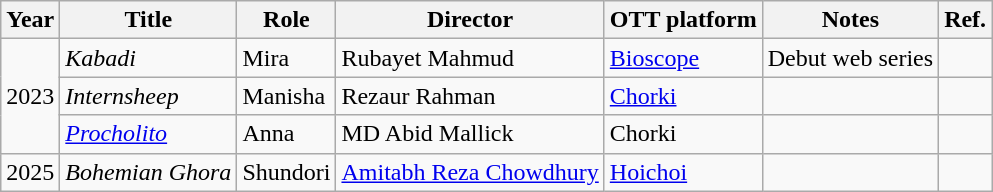<table class="wikitable">
<tr>
<th>Year</th>
<th>Title</th>
<th>Role</th>
<th>Director</th>
<th>OTT platform</th>
<th>Notes</th>
<th>Ref.</th>
</tr>
<tr>
<td rowspan="3">2023</td>
<td><em>Kabadi</em></td>
<td>Mira</td>
<td>Rubayet Mahmud</td>
<td><a href='#'>Bioscope</a></td>
<td>Debut web series</td>
<td></td>
</tr>
<tr>
<td><em>Internsheep</em></td>
<td>Manisha</td>
<td>Rezaur Rahman</td>
<td><a href='#'>Chorki</a></td>
<td></td>
<td></td>
</tr>
<tr>
<td><em><a href='#'>Procholito</a></em></td>
<td>Anna</td>
<td>MD Abid Mallick</td>
<td>Chorki</td>
<td></td>
<td></td>
</tr>
<tr>
<td>2025</td>
<td><em>Bohemian Ghora</em></td>
<td>Shundori</td>
<td><a href='#'>Amitabh Reza Chowdhury</a></td>
<td><a href='#'>Hoichoi</a></td>
<td></td>
<td></td>
</tr>
</table>
